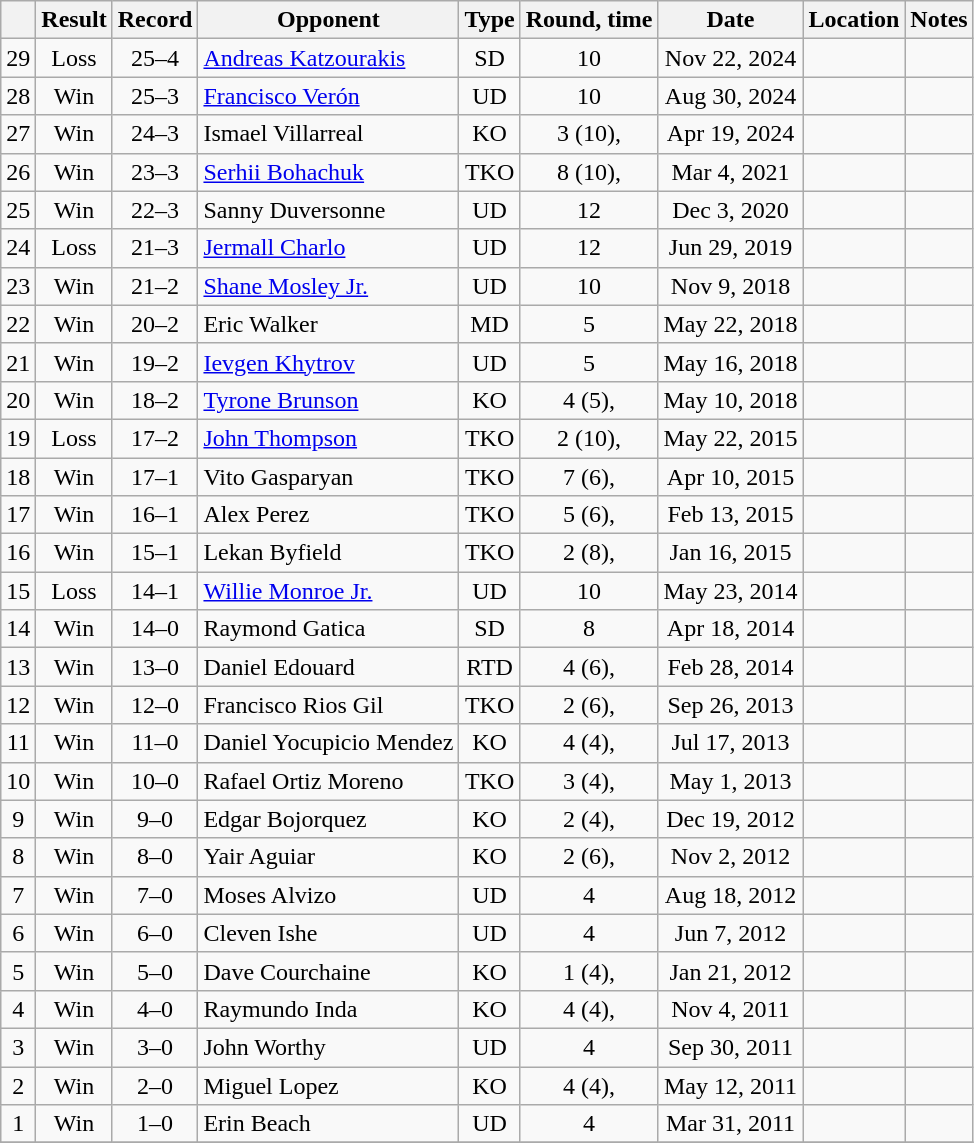<table class="wikitable" style="text-align:center">
<tr>
<th></th>
<th>Result</th>
<th>Record</th>
<th>Opponent</th>
<th>Type</th>
<th>Round, time</th>
<th>Date</th>
<th>Location</th>
<th>Notes</th>
</tr>
<tr>
<td>29</td>
<td>Loss</td>
<td>25–4</td>
<td align=left><a href='#'>Andreas Katzourakis</a></td>
<td>SD</td>
<td>10</td>
<td>Nov 22, 2024</td>
<td style="text-align:left;"></td>
<td></td>
</tr>
<tr>
<td>28</td>
<td>Win</td>
<td>25–3</td>
<td align=left><a href='#'>Francisco Verón</a></td>
<td>UD</td>
<td>10</td>
<td>Aug 30, 2024</td>
<td style="text-align:left;"></td>
<td></td>
</tr>
<tr>
<td>27</td>
<td>Win</td>
<td>24–3</td>
<td align=left>Ismael Villarreal</td>
<td>KO</td>
<td>3 (10),<br></td>
<td>Apr 19, 2024</td>
<td style="text-align:left;"></td>
<td></td>
</tr>
<tr>
<td>26</td>
<td>Win</td>
<td>23–3</td>
<td align=left><a href='#'>Serhii Bohachuk</a></td>
<td>TKO</td>
<td>8 (10),<br></td>
<td>Mar 4, 2021</td>
<td style="text-align:left;"></td>
<td></td>
</tr>
<tr>
<td>25</td>
<td>Win</td>
<td>22–3</td>
<td align=left>Sanny Duversonne</td>
<td>UD</td>
<td>12</td>
<td>Dec 3, 2020</td>
<td style="text-align:left;"></td>
<td></td>
</tr>
<tr>
<td>24</td>
<td>Loss</td>
<td>21–3</td>
<td align=left><a href='#'>Jermall Charlo</a></td>
<td>UD</td>
<td>12</td>
<td>Jun 29, 2019</td>
<td style="text-align:left;"></td>
<td style="text-align:left;"></td>
</tr>
<tr>
<td>23</td>
<td>Win</td>
<td>21–2</td>
<td align=left><a href='#'>Shane Mosley Jr.</a></td>
<td>UD</td>
<td>10</td>
<td>Nov 9, 2018</td>
<td style="text-align:left;"></td>
<td style="text-align:left;"></td>
</tr>
<tr>
<td>22</td>
<td>Win</td>
<td>20–2</td>
<td align=left>Eric Walker</td>
<td>MD</td>
<td>5</td>
<td>May 22, 2018</td>
<td style="text-align:left;"></td>
<td style="text-align:left;"></td>
</tr>
<tr>
<td>21</td>
<td>Win</td>
<td>19–2</td>
<td align=left><a href='#'>Ievgen Khytrov</a></td>
<td>UD</td>
<td>5</td>
<td>May 16, 2018</td>
<td style="text-align:left;"></td>
<td style="text-align:left;"></td>
</tr>
<tr>
<td>20</td>
<td>Win</td>
<td>18–2</td>
<td align=left><a href='#'>Tyrone Brunson</a></td>
<td>KO</td>
<td>4 (5),<br></td>
<td>May 10, 2018</td>
<td style="text-align:left;"></td>
<td style="text-align:left;"></td>
</tr>
<tr>
<td>19</td>
<td>Loss</td>
<td>17–2</td>
<td align=left><a href='#'>John Thompson</a></td>
<td>TKO</td>
<td>2 (10),<br></td>
<td>May 22, 2015</td>
<td style="text-align:left;"></td>
<td style="text-align:left;"></td>
</tr>
<tr>
<td>18</td>
<td>Win</td>
<td>17–1</td>
<td align=left>Vito Gasparyan</td>
<td>TKO</td>
<td>7 (6),<br></td>
<td>Apr 10, 2015</td>
<td style="text-align:left;"></td>
<td></td>
</tr>
<tr>
<td>17</td>
<td>Win</td>
<td>16–1</td>
<td align=left>Alex Perez</td>
<td>TKO</td>
<td>5 (6),<br></td>
<td>Feb 13, 2015</td>
<td style="text-align:left;"></td>
<td></td>
</tr>
<tr>
<td>16</td>
<td>Win</td>
<td>15–1</td>
<td align=left>Lekan Byfield</td>
<td>TKO</td>
<td>2 (8),<br></td>
<td>Jan 16, 2015</td>
<td style="text-align:left;"></td>
<td></td>
</tr>
<tr>
<td>15</td>
<td>Loss</td>
<td>14–1</td>
<td align=left><a href='#'>Willie Monroe Jr.</a></td>
<td>UD</td>
<td>10</td>
<td>May 23, 2014</td>
<td style="text-align:left;"></td>
<td align=left></td>
</tr>
<tr>
<td>14</td>
<td>Win</td>
<td>14–0</td>
<td align=left>Raymond Gatica</td>
<td>SD</td>
<td>8</td>
<td>Apr 18, 2014</td>
<td style="text-align:left;"></td>
<td></td>
</tr>
<tr>
<td>13</td>
<td>Win</td>
<td>13–0</td>
<td align=left>Daniel Edouard</td>
<td>RTD</td>
<td>4 (6),<br></td>
<td>Feb 28, 2014</td>
<td style="text-align:left;"></td>
<td></td>
</tr>
<tr>
<td>12</td>
<td>Win</td>
<td>12–0</td>
<td align=left>Francisco Rios Gil</td>
<td>TKO</td>
<td>2 (6),<br></td>
<td>Sep 26, 2013</td>
<td style="text-align:left;"></td>
<td></td>
</tr>
<tr>
<td>11</td>
<td>Win</td>
<td>11–0</td>
<td align=left>Daniel Yocupicio Mendez</td>
<td>KO</td>
<td>4 (4),<br></td>
<td>Jul 17, 2013</td>
<td style="text-align:left;"></td>
<td></td>
</tr>
<tr>
<td>10</td>
<td>Win</td>
<td>10–0</td>
<td align=left>Rafael Ortiz Moreno</td>
<td>TKO</td>
<td>3 (4),<br></td>
<td>May 1, 2013</td>
<td style="text-align:left;"></td>
<td></td>
</tr>
<tr>
<td>9</td>
<td>Win</td>
<td>9–0</td>
<td align=left>Edgar Bojorquez</td>
<td>KO</td>
<td>2 (4),<br></td>
<td>Dec 19, 2012</td>
<td style="text-align:left;"></td>
<td></td>
</tr>
<tr>
<td>8</td>
<td>Win</td>
<td>8–0</td>
<td align=left>Yair Aguiar</td>
<td>KO</td>
<td>2 (6),<br></td>
<td>Nov 2, 2012</td>
<td style="text-align:left;"></td>
<td></td>
</tr>
<tr>
<td>7</td>
<td>Win</td>
<td>7–0</td>
<td align=left>Moses Alvizo</td>
<td>UD</td>
<td>4</td>
<td>Aug 18, 2012</td>
<td style="text-align:left;"></td>
<td></td>
</tr>
<tr>
<td>6</td>
<td>Win</td>
<td>6–0</td>
<td align=left>Cleven Ishe</td>
<td>UD</td>
<td>4</td>
<td>Jun 7, 2012</td>
<td style="text-align:left;"></td>
<td></td>
</tr>
<tr>
<td>5</td>
<td>Win</td>
<td>5–0</td>
<td align=left>Dave Courchaine</td>
<td>KO</td>
<td>1 (4),<br></td>
<td>Jan 21, 2012</td>
<td style="text-align:left;"></td>
<td></td>
</tr>
<tr>
<td>4</td>
<td>Win</td>
<td>4–0</td>
<td align=left>Raymundo Inda</td>
<td>KO</td>
<td>4 (4),<br></td>
<td>Nov 4, 2011</td>
<td style="text-align:left;"></td>
<td></td>
</tr>
<tr>
<td>3</td>
<td>Win</td>
<td>3–0</td>
<td align=left>John Worthy</td>
<td>UD</td>
<td>4</td>
<td>Sep 30, 2011</td>
<td style="text-align:left;"></td>
<td></td>
</tr>
<tr>
<td>2</td>
<td>Win</td>
<td>2–0</td>
<td align=left>Miguel Lopez</td>
<td>KO</td>
<td>4 (4),<br></td>
<td>May 12, 2011</td>
<td style="text-align:left;"></td>
<td></td>
</tr>
<tr>
<td>1</td>
<td>Win</td>
<td>1–0</td>
<td align=left>Erin Beach</td>
<td>UD</td>
<td>4</td>
<td>Mar 31, 2011</td>
<td style="text-align:left;"></td>
<td></td>
</tr>
<tr>
</tr>
</table>
